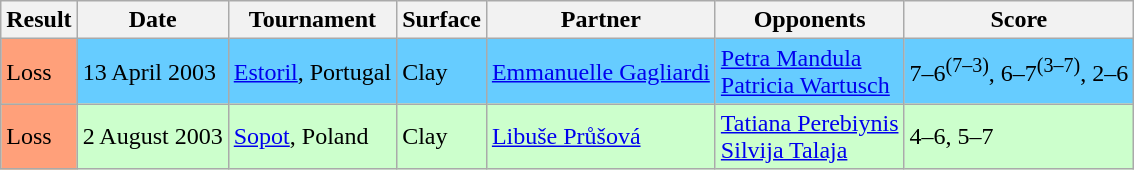<table class="wikitable">
<tr>
<th>Result</th>
<th>Date</th>
<th>Tournament</th>
<th>Surface</th>
<th>Partner</th>
<th>Opponents</th>
<th>Score</th>
</tr>
<tr style="background:#6cf;">
<td style="background:#ffa07a;">Loss</td>
<td>13 April 2003</td>
<td><a href='#'>Estoril</a>, Portugal</td>
<td>Clay</td>
<td> <a href='#'>Emmanuelle Gagliardi</a></td>
<td> <a href='#'>Petra Mandula</a> <br>  <a href='#'>Patricia Wartusch</a></td>
<td>7–6<sup>(7–3)</sup>, 6–7<sup>(3–7)</sup>, 2–6</td>
</tr>
<tr style="background:#cfc;">
<td style="background:#ffa07a;">Loss</td>
<td>2 August 2003</td>
<td><a href='#'>Sopot</a>, Poland</td>
<td>Clay</td>
<td> <a href='#'>Libuše Průšová</a></td>
<td> <a href='#'>Tatiana Perebiynis</a> <br>  <a href='#'>Silvija Talaja</a></td>
<td>4–6, 5–7</td>
</tr>
</table>
